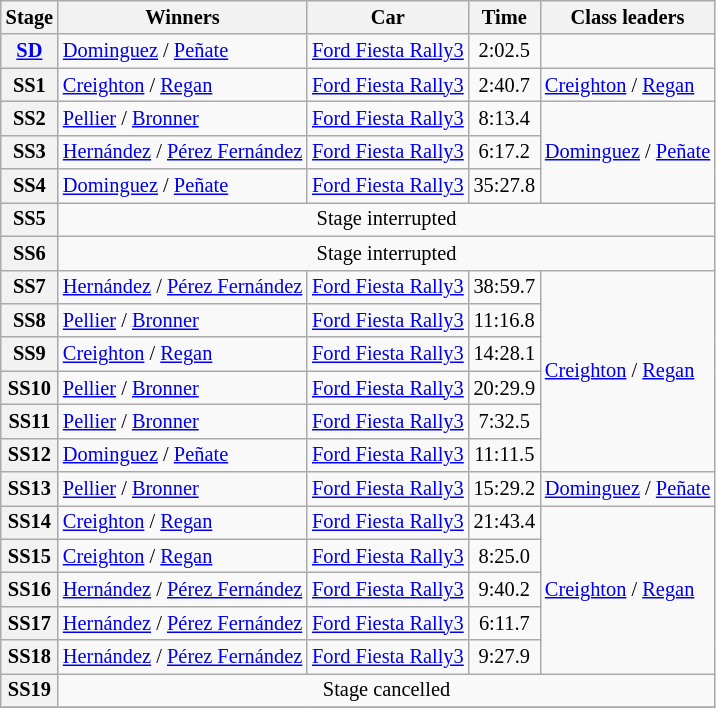<table class="wikitable" style="font-size:85%">
<tr>
<th>Stage</th>
<th>Winners</th>
<th>Car</th>
<th>Time</th>
<th>Class leaders</th>
</tr>
<tr>
<th><a href='#'>SD</a></th>
<td><a href='#'>Dominguez</a> / <a href='#'>Peñate</a></td>
<td><a href='#'>Ford Fiesta Rally3</a></td>
<td align="center">2:02.5</td>
<td></td>
</tr>
<tr>
<th>SS1</th>
<td><a href='#'>Creighton</a> / <a href='#'>Regan</a></td>
<td><a href='#'>Ford Fiesta Rally3</a></td>
<td align="center">2:40.7</td>
<td><a href='#'>Creighton</a> / <a href='#'>Regan</a></td>
</tr>
<tr>
<th>SS2</th>
<td><a href='#'>Pellier</a> / <a href='#'>Bronner</a></td>
<td><a href='#'>Ford Fiesta Rally3</a></td>
<td align="center">8:13.4</td>
<td rowspan="3"><a href='#'>Dominguez</a> / <a href='#'>Peñate</a></td>
</tr>
<tr>
<th>SS3</th>
<td><a href='#'>Hernández</a> / <a href='#'>Pérez Fernández</a></td>
<td><a href='#'>Ford Fiesta Rally3</a></td>
<td align="center">6:17.2</td>
</tr>
<tr>
<th>SS4</th>
<td><a href='#'>Dominguez</a> / <a href='#'>Peñate</a></td>
<td><a href='#'>Ford Fiesta Rally3</a></td>
<td align="center">35:27.8</td>
</tr>
<tr>
<th>SS5</th>
<td colspan="4" align="center">Stage interrupted</td>
</tr>
<tr>
<th>SS6</th>
<td colspan="4" align="center">Stage interrupted</td>
</tr>
<tr>
<th>SS7</th>
<td><a href='#'>Hernández</a> / <a href='#'>Pérez Fernández</a></td>
<td><a href='#'>Ford Fiesta Rally3</a></td>
<td align="center">38:59.7</td>
<td rowspan="6"><a href='#'>Creighton</a> / <a href='#'>Regan</a></td>
</tr>
<tr>
<th>SS8</th>
<td><a href='#'>Pellier</a> / <a href='#'>Bronner</a></td>
<td><a href='#'>Ford Fiesta Rally3</a></td>
<td align="center">11:16.8</td>
</tr>
<tr>
<th>SS9</th>
<td><a href='#'>Creighton</a> / <a href='#'>Regan</a></td>
<td><a href='#'>Ford Fiesta Rally3</a></td>
<td align="center">14:28.1</td>
</tr>
<tr>
<th>SS10</th>
<td><a href='#'>Pellier</a> / <a href='#'>Bronner</a></td>
<td><a href='#'>Ford Fiesta Rally3</a></td>
<td align="center">20:29.9</td>
</tr>
<tr>
<th>SS11</th>
<td><a href='#'>Pellier</a> / <a href='#'>Bronner</a></td>
<td><a href='#'>Ford Fiesta Rally3</a></td>
<td align="center">7:32.5</td>
</tr>
<tr>
<th>SS12</th>
<td><a href='#'>Dominguez</a> / <a href='#'>Peñate</a></td>
<td><a href='#'>Ford Fiesta Rally3</a></td>
<td align="center">11:11.5</td>
</tr>
<tr>
<th>SS13</th>
<td><a href='#'>Pellier</a> / <a href='#'>Bronner</a></td>
<td><a href='#'>Ford Fiesta Rally3</a></td>
<td align="center">15:29.2</td>
<td><a href='#'>Dominguez</a> / <a href='#'>Peñate</a></td>
</tr>
<tr>
<th>SS14</th>
<td><a href='#'>Creighton</a> / <a href='#'>Regan</a></td>
<td><a href='#'>Ford Fiesta Rally3</a></td>
<td align="center">21:43.4</td>
<td rowspan="5"><a href='#'>Creighton</a> / <a href='#'>Regan</a></td>
</tr>
<tr>
<th>SS15</th>
<td><a href='#'>Creighton</a> / <a href='#'>Regan</a></td>
<td><a href='#'>Ford Fiesta Rally3</a></td>
<td align="center">8:25.0</td>
</tr>
<tr>
<th>SS16</th>
<td><a href='#'>Hernández</a> / <a href='#'>Pérez Fernández</a></td>
<td><a href='#'>Ford Fiesta Rally3</a></td>
<td align="center">9:40.2</td>
</tr>
<tr>
<th>SS17</th>
<td><a href='#'>Hernández</a> / <a href='#'>Pérez Fernández</a></td>
<td><a href='#'>Ford Fiesta Rally3</a></td>
<td align="center">6:11.7</td>
</tr>
<tr>
<th>SS18</th>
<td><a href='#'>Hernández</a> / <a href='#'>Pérez Fernández</a></td>
<td><a href='#'>Ford Fiesta Rally3</a></td>
<td align="center">9:27.9</td>
</tr>
<tr>
<th>SS19</th>
<td align="center" colspan="4">Stage cancelled</td>
</tr>
<tr>
</tr>
</table>
